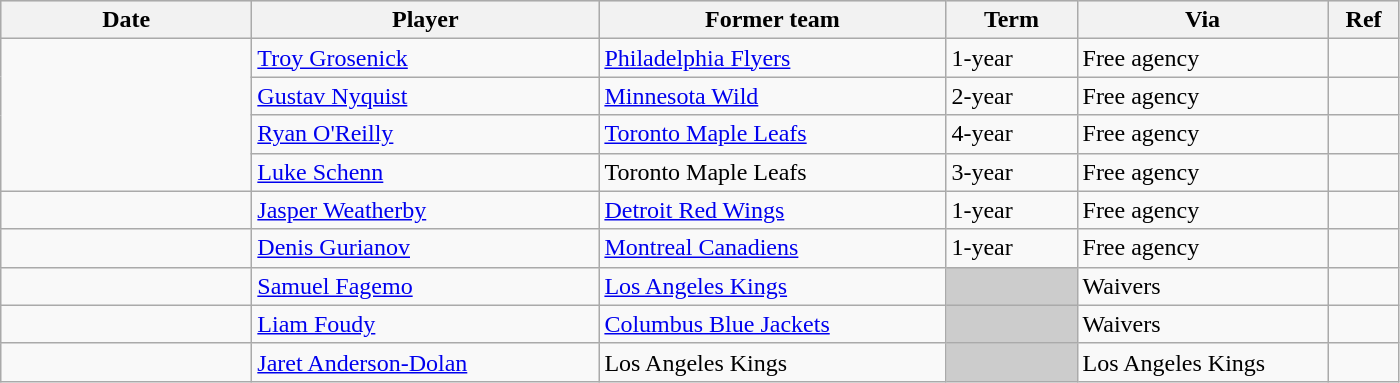<table class="wikitable">
<tr style="background:#ddd; text-align:center;">
<th style="width: 10em;">Date</th>
<th style="width: 14em;">Player</th>
<th style="width: 14em;">Former team</th>
<th style="width: 5em;">Term</th>
<th style="width: 10em;">Via</th>
<th style="width: 2.5em;">Ref</th>
</tr>
<tr>
<td rowspan=4></td>
<td><a href='#'>Troy Grosenick</a></td>
<td><a href='#'>Philadelphia Flyers</a></td>
<td>1-year</td>
<td>Free agency</td>
<td></td>
</tr>
<tr>
<td><a href='#'>Gustav Nyquist</a></td>
<td><a href='#'>Minnesota Wild</a></td>
<td>2-year</td>
<td>Free agency</td>
<td></td>
</tr>
<tr>
<td><a href='#'>Ryan O'Reilly</a></td>
<td><a href='#'>Toronto Maple Leafs</a></td>
<td>4-year</td>
<td>Free agency</td>
<td></td>
</tr>
<tr>
<td><a href='#'>Luke Schenn</a></td>
<td>Toronto Maple Leafs</td>
<td>3-year</td>
<td>Free agency</td>
<td></td>
</tr>
<tr>
<td></td>
<td><a href='#'>Jasper Weatherby</a></td>
<td><a href='#'>Detroit Red Wings</a></td>
<td>1-year</td>
<td>Free agency</td>
<td></td>
</tr>
<tr>
<td></td>
<td><a href='#'>Denis Gurianov</a></td>
<td><a href='#'>Montreal Canadiens</a></td>
<td>1-year</td>
<td>Free agency</td>
<td></td>
</tr>
<tr>
<td></td>
<td><a href='#'>Samuel Fagemo</a></td>
<td><a href='#'>Los Angeles Kings</a></td>
<td style="background:#ccc;"></td>
<td>Waivers</td>
<td></td>
</tr>
<tr>
<td></td>
<td><a href='#'>Liam Foudy</a></td>
<td><a href='#'>Columbus Blue Jackets</a></td>
<td style="background:#ccc;"></td>
<td>Waivers</td>
<td></td>
</tr>
<tr>
<td></td>
<td><a href='#'>Jaret Anderson-Dolan</a></td>
<td>Los Angeles Kings</td>
<td style="background:#ccc;"></td>
<td>Los Angeles Kings</td>
<td></td>
</tr>
</table>
